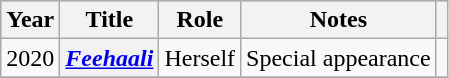<table class="wikitable sortable plainrowheaders">
<tr style="background:#ccc; text-align:center;">
<th scope="col">Year</th>
<th scope="col">Title</th>
<th scope="col">Role</th>
<th scope="col">Notes</th>
<th scope="col" class="unsortable"></th>
</tr>
<tr>
<td>2020</td>
<th scope="row"><em><a href='#'>Feehaali</a></em></th>
<td>Herself</td>
<td>Special appearance</td>
<td style="text-align: center;"></td>
</tr>
<tr>
</tr>
</table>
